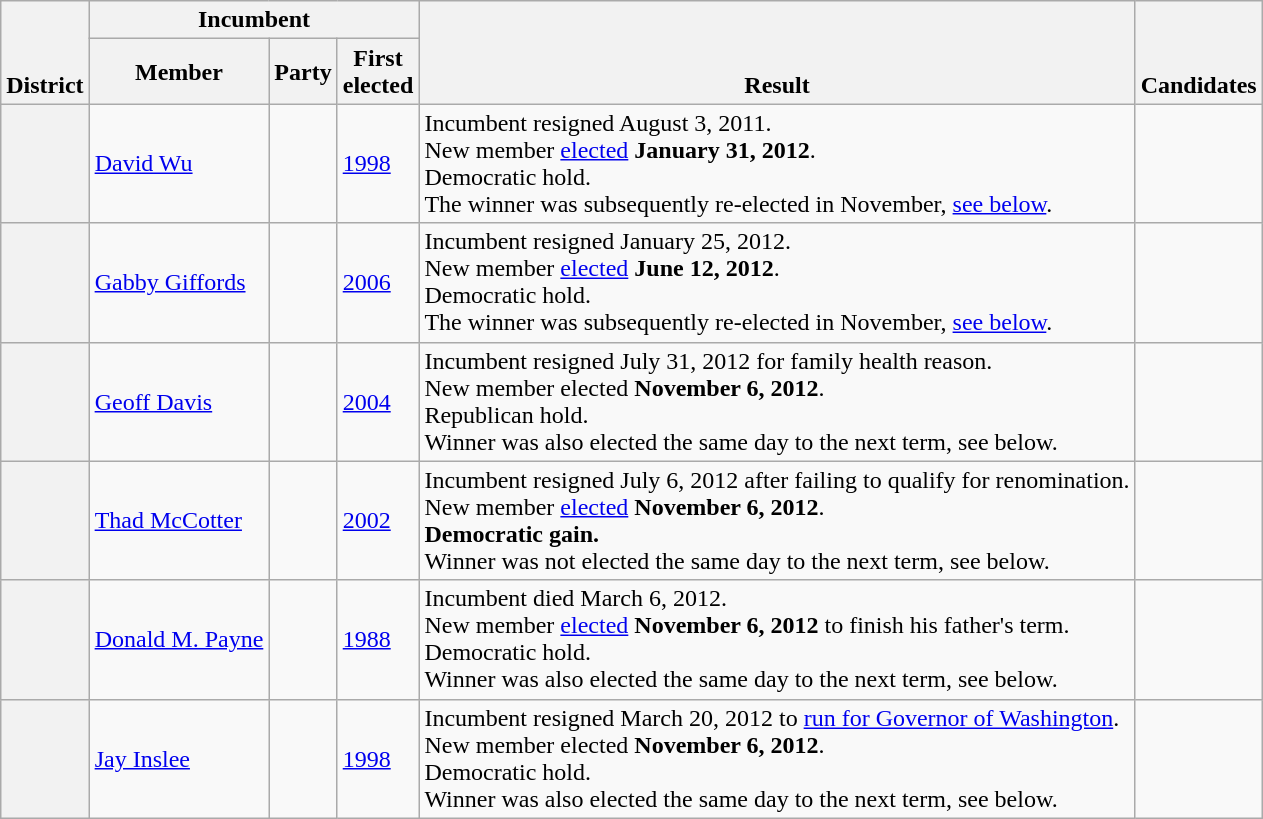<table class=wikitable>
<tr valign=bottom>
<th rowspan=2>District</th>
<th colspan=3>Incumbent</th>
<th rowspan=2>Result</th>
<th rowspan=2>Candidates</th>
</tr>
<tr>
<th>Member</th>
<th>Party</th>
<th>First<br>elected</th>
</tr>
<tr>
<th></th>
<td><a href='#'>David Wu</a></td>
<td></td>
<td><a href='#'>1998</a></td>
<td>Incumbent resigned August 3, 2011.<br>New member <a href='#'>elected</a> <strong>January 31, 2012</strong>.<br>Democratic hold.<br>The winner was subsequently re-elected in November, <a href='#'>see below</a>.</td>
<td nowrap></td>
</tr>
<tr>
<th></th>
<td><a href='#'>Gabby Giffords</a></td>
<td></td>
<td><a href='#'>2006</a></td>
<td>Incumbent resigned January 25, 2012.<br>New member <a href='#'>elected</a> <strong>June 12, 2012</strong>.<br>Democratic hold.<br>The winner was subsequently re-elected in November, <a href='#'>see below</a>.</td>
<td nowrap></td>
</tr>
<tr>
<th></th>
<td><a href='#'>Geoff Davis</a></td>
<td></td>
<td><a href='#'>2004</a></td>
<td>Incumbent resigned July 31, 2012 for family health reason.<br>New member elected <strong>November 6, 2012</strong>.<br>Republican hold.<br>Winner was also elected the same day to the next term, see below.</td>
<td nowrap></td>
</tr>
<tr>
<th></th>
<td><a href='#'>Thad McCotter</a></td>
<td></td>
<td><a href='#'>2002</a></td>
<td>Incumbent resigned July 6, 2012 after failing to qualify for renomination.<br>New member <a href='#'>elected</a> <strong>November 6, 2012</strong>.<br><strong>Democratic gain.</strong><br>Winner was not elected the same day to the next term, see below.</td>
<td nowrap></td>
</tr>
<tr>
<th></th>
<td><a href='#'>Donald M. Payne</a></td>
<td></td>
<td><a href='#'>1988</a></td>
<td>Incumbent died March 6, 2012.<br>New member <a href='#'>elected</a> <strong>November 6, 2012</strong> to finish his father's term.<br>Democratic hold.<br>Winner was also elected the same day to the next term, see below.</td>
<td nowrap></td>
</tr>
<tr>
<th></th>
<td><a href='#'>Jay Inslee</a></td>
<td></td>
<td><a href='#'>1998</a></td>
<td>Incumbent resigned March 20, 2012 to <a href='#'>run for Governor of Washington</a>.<br>New member elected <strong>November 6, 2012</strong>.<br>Democratic hold.<br>Winner was also elected the same day to the next term, see below.</td>
<td nowrap></td>
</tr>
</table>
